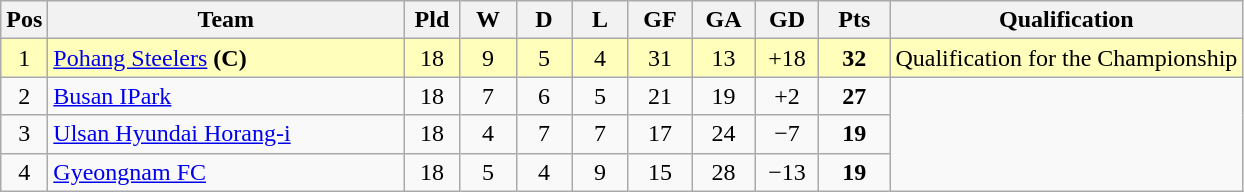<table class="wikitable" style="text-align:center;">
<tr>
<th width=20>Pos</th>
<th width=230>Team</th>
<th width=30 abbr="Played">Pld</th>
<th width=30 abbr="Won">W</th>
<th width=30 abbr="Draw">D</th>
<th width=30 abbr="Lost">L</th>
<th width=35 abbr="Goals for">GF</th>
<th width=35 abbr="Goals against">GA</th>
<th width=35 abbr="Goal difference">GD</th>
<th width=40 abbr="Points">Pts</th>
<th>Qualification</th>
</tr>
<tr bgcolor=#ffffbb>
<td>1</td>
<td align="left"><a href='#'>Pohang Steelers</a> <strong>(C)</strong></td>
<td>18</td>
<td>9</td>
<td>5</td>
<td>4</td>
<td>31</td>
<td>13</td>
<td>+18</td>
<td><strong>32</strong></td>
<td>Qualification for the Championship</td>
</tr>
<tr>
<td>2</td>
<td align="left"><a href='#'>Busan IPark</a></td>
<td>18</td>
<td>7</td>
<td>6</td>
<td>5</td>
<td>21</td>
<td>19</td>
<td>+2</td>
<td><strong>27</strong></td>
<td rowspan=3></td>
</tr>
<tr>
<td>3</td>
<td align="left"><a href='#'>Ulsan Hyundai Horang-i</a></td>
<td>18</td>
<td>4</td>
<td>7</td>
<td>7</td>
<td>17</td>
<td>24</td>
<td>−7</td>
<td><strong>19</strong></td>
</tr>
<tr>
<td>4</td>
<td align="left"><a href='#'>Gyeongnam FC</a></td>
<td>18</td>
<td>5</td>
<td>4</td>
<td>9</td>
<td>15</td>
<td>28</td>
<td>−13</td>
<td><strong>19</strong></td>
</tr>
</table>
